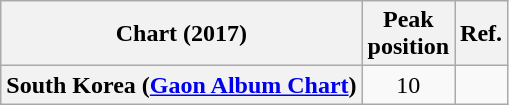<table class="wikitable sortable plainrowheaders" style="text-align:center;">
<tr>
<th>Chart (2017)</th>
<th>Peak<br>position</th>
<th>Ref.</th>
</tr>
<tr>
<th scope="row">South Korea (<a href='#'>Gaon Album Chart</a>)</th>
<td>10</td>
<td></td>
</tr>
</table>
